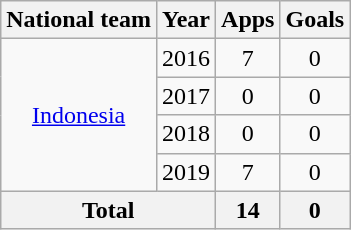<table class="wikitable" style="text-align:center">
<tr>
<th>National team</th>
<th>Year</th>
<th>Apps</th>
<th>Goals</th>
</tr>
<tr>
<td rowspan=4><a href='#'>Indonesia</a></td>
<td>2016</td>
<td>7</td>
<td>0</td>
</tr>
<tr>
<td>2017</td>
<td>0</td>
<td>0</td>
</tr>
<tr>
<td>2018</td>
<td>0</td>
<td>0</td>
</tr>
<tr>
<td>2019</td>
<td>7</td>
<td>0</td>
</tr>
<tr>
<th colspan=2>Total</th>
<th>14</th>
<th>0</th>
</tr>
</table>
